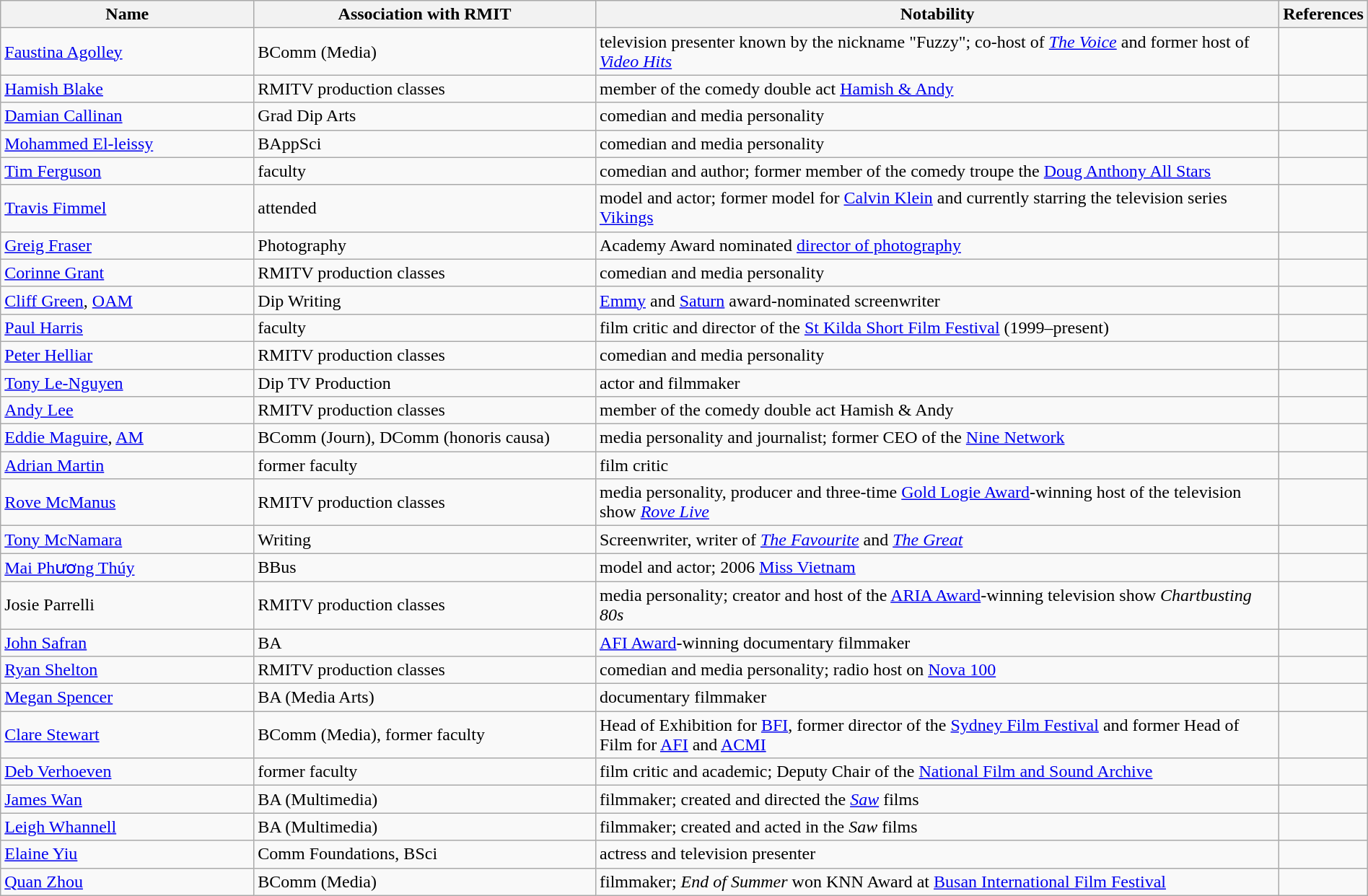<table class="wikitable sortable" style="width:100%">
<tr>
<th style="width:*;">Name</th>
<th style="width:25%;">Association with RMIT</th>
<th style="width:50%;">Notability</th>
<th style="width:5%;" class="unsortable">References</th>
</tr>
<tr>
<td><a href='#'>Faustina Agolley</a></td>
<td>BComm (Media)</td>
<td>television presenter known by the nickname "Fuzzy"; co-host of <em><a href='#'>The Voice</a></em> and former host of <em><a href='#'>Video Hits</a></em></td>
<td></td>
</tr>
<tr>
<td><a href='#'>Hamish Blake</a></td>
<td>RMITV production classes</td>
<td>member of the comedy double act <a href='#'>Hamish & Andy</a></td>
<td></td>
</tr>
<tr>
<td><a href='#'>Damian Callinan</a></td>
<td>Grad Dip Arts</td>
<td>comedian and media personality</td>
<td></td>
</tr>
<tr>
<td><a href='#'>Mohammed El-leissy</a></td>
<td>BAppSci</td>
<td>comedian and media personality</td>
<td></td>
</tr>
<tr>
<td><a href='#'>Tim Ferguson</a></td>
<td>faculty</td>
<td>comedian and author; former member of the comedy troupe the <a href='#'>Doug Anthony All Stars</a></td>
<td></td>
</tr>
<tr>
<td><a href='#'>Travis Fimmel</a></td>
<td>attended</td>
<td>model and actor; former model for <a href='#'>Calvin Klein</a> and currently starring the television series <a href='#'>Vikings</a></td>
<td></td>
</tr>
<tr>
<td><a href='#'>Greig Fraser</a></td>
<td>Photography</td>
<td>Academy Award nominated <a href='#'>director of photography</a></td>
<td></td>
</tr>
<tr>
<td><a href='#'>Corinne Grant</a></td>
<td>RMITV production classes</td>
<td>comedian and media personality</td>
<td></td>
</tr>
<tr>
<td><a href='#'>Cliff Green</a>, <a href='#'>OAM</a></td>
<td>Dip Writing</td>
<td><a href='#'>Emmy</a> and <a href='#'>Saturn</a> award-nominated screenwriter</td>
<td></td>
</tr>
<tr>
<td><a href='#'>Paul Harris</a></td>
<td>faculty</td>
<td>film critic and director of the <a href='#'>St Kilda Short Film Festival</a> (1999–present)</td>
<td></td>
</tr>
<tr>
<td><a href='#'>Peter Helliar</a></td>
<td>RMITV production classes</td>
<td>comedian and media personality</td>
<td></td>
</tr>
<tr>
<td><a href='#'>Tony Le-Nguyen</a></td>
<td>Dip TV Production</td>
<td>actor and filmmaker</td>
<td></td>
</tr>
<tr>
<td><a href='#'>Andy Lee</a></td>
<td>RMITV production classes</td>
<td>member of the comedy double act Hamish & Andy</td>
<td></td>
</tr>
<tr>
<td><a href='#'>Eddie Maguire</a>, <a href='#'>AM</a></td>
<td>BComm (Journ), DComm (honoris causa)</td>
<td>media personality and journalist; former CEO of the <a href='#'>Nine Network</a></td>
<td></td>
</tr>
<tr>
<td><a href='#'>Adrian Martin</a></td>
<td>former faculty</td>
<td>film critic</td>
<td></td>
</tr>
<tr>
<td><a href='#'>Rove McManus</a></td>
<td>RMITV production classes</td>
<td>media personality, producer and three-time <a href='#'>Gold Logie Award</a>-winning host of the television show <em><a href='#'>Rove Live</a></em></td>
<td></td>
</tr>
<tr>
<td><a href='#'>Tony McNamara</a></td>
<td>Writing</td>
<td>Screenwriter, writer of <em><a href='#'>The Favourite</a></em> and <em><a href='#'>The Great</a></em></td>
<td></td>
</tr>
<tr>
<td><a href='#'>Mai Phương Thúy</a></td>
<td>BBus</td>
<td>model and actor; 2006 <a href='#'>Miss Vietnam</a></td>
<td></td>
</tr>
<tr>
<td>Josie Parrelli</td>
<td>RMITV production classes</td>
<td>media personality; creator and host of the <a href='#'>ARIA Award</a>-winning television show <em>Chartbusting 80s</em></td>
<td></td>
</tr>
<tr>
<td><a href='#'>John Safran</a></td>
<td>BA</td>
<td><a href='#'>AFI Award</a>-winning documentary filmmaker</td>
<td></td>
</tr>
<tr>
<td><a href='#'>Ryan Shelton</a></td>
<td>RMITV production classes</td>
<td>comedian and media personality; radio host on <a href='#'>Nova 100</a></td>
<td></td>
</tr>
<tr>
<td><a href='#'>Megan Spencer</a></td>
<td>BA (Media Arts)</td>
<td>documentary filmmaker</td>
<td></td>
</tr>
<tr>
<td><a href='#'>Clare Stewart</a></td>
<td>BComm (Media), former faculty</td>
<td>Head of Exhibition for <a href='#'>BFI</a>, former director of the <a href='#'>Sydney Film Festival</a> and former Head of Film for <a href='#'>AFI</a> and <a href='#'>ACMI</a></td>
<td></td>
</tr>
<tr>
<td><a href='#'>Deb Verhoeven</a></td>
<td>former faculty</td>
<td>film critic and academic; Deputy Chair of the <a href='#'>National Film and Sound Archive</a></td>
<td></td>
</tr>
<tr>
<td><a href='#'>James Wan</a></td>
<td>BA (Multimedia)</td>
<td>filmmaker; created and directed the <em><a href='#'>Saw</a></em> films</td>
<td></td>
</tr>
<tr>
<td><a href='#'>Leigh Whannell</a></td>
<td>BA (Multimedia)</td>
<td>filmmaker; created and acted in the <em>Saw</em> films</td>
<td></td>
</tr>
<tr>
<td><a href='#'>Elaine Yiu</a></td>
<td>Comm Foundations, BSci</td>
<td>actress and television presenter</td>
<td></td>
</tr>
<tr>
<td><a href='#'>Quan Zhou</a></td>
<td>BComm (Media)</td>
<td>filmmaker; <em>End of Summer</em> won KNN Award at <a href='#'>Busan International Film Festival</a></td>
<td></td>
</tr>
</table>
